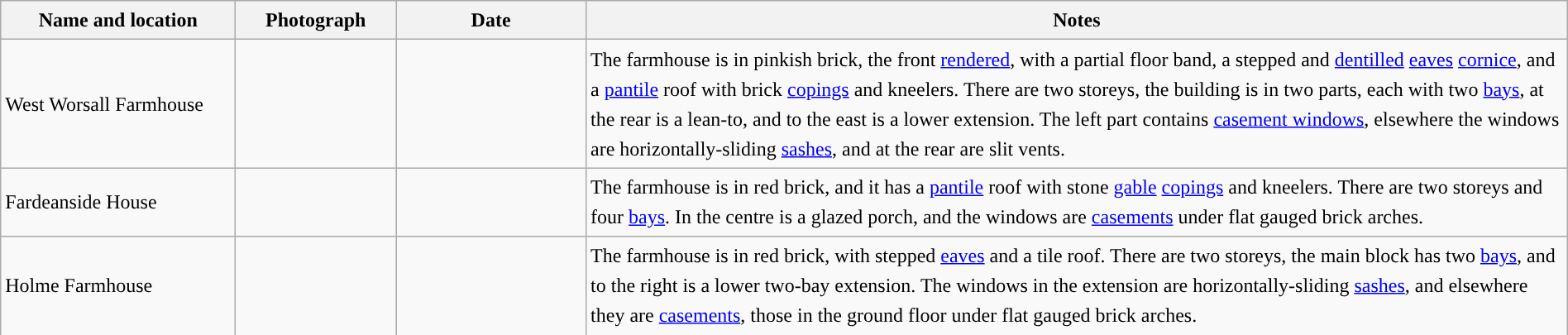<table class="wikitable sortable plainrowheaders" style="width:100%;border:0px;text-align:left;line-height:150%;">
<tr>
<th scope="col"  style="width:150px">Name and location</th>
<th scope="col"  style="width:100px" class="unsortable">Photograph</th>
<th scope="col"  style="width:120px">Date</th>
<th scope="col"  style="width:650px" class="unsortable">Notes</th>
</tr>
<tr>
<td>West Worsall Farmhouse<br><small></small></td>
<td></td>
<td align="center"></td>
<td>The farmhouse is in pinkish brick, the front <a href='#'>rendered</a>, with a partial floor band, a stepped and <a href='#'>dentilled</a> <a href='#'>eaves</a> <a href='#'>cornice</a>, and a <a href='#'>pantile</a> roof with brick <a href='#'>copings</a> and kneelers. There are two storeys, the building is in two parts, each with two <a href='#'>bays</a>, at the rear is a lean-to, and to the east is a lower extension.  The left part contains <a href='#'>casement windows</a>, elsewhere the windows are horizontally-sliding <a href='#'>sashes</a>, and at the rear are slit vents.</td>
</tr>
<tr>
<td>Fardeanside House<br><small></small></td>
<td></td>
<td align="center"></td>
<td>The farmhouse is in red brick, and it has a <a href='#'>pantile</a> roof with stone <a href='#'>gable</a> <a href='#'>copings</a> and kneelers. There are two storeys and four <a href='#'>bays</a>.  In the centre is a glazed porch, and the windows are <a href='#'>casements</a> under flat gauged brick arches.</td>
</tr>
<tr>
<td>Holme Farmhouse<br><small></small></td>
<td></td>
<td align="center"></td>
<td>The farmhouse is in red brick, with stepped <a href='#'>eaves</a> and a tile roof. There are two storeys, the main block has two <a href='#'>bays</a>, and to the right is a lower two-bay extension. The windows in the extension are horizontally-sliding <a href='#'>sashes</a>, and elsewhere they are <a href='#'>casements</a>, those in the ground floor under flat gauged brick arches.</td>
</tr>
<tr>
</tr>
</table>
